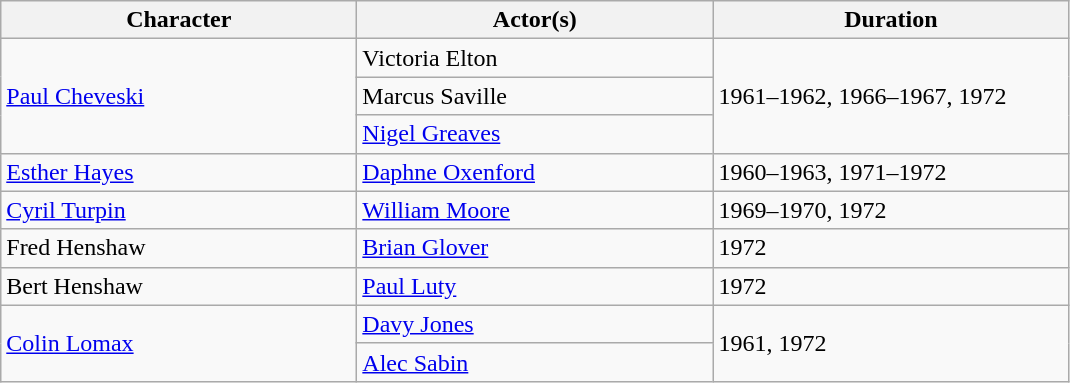<table class="wikitable">
<tr>
<th scope="col" style="width:230px;">Character</th>
<th scope="col" style="width:230px;">Actor(s)</th>
<th scope="col" style="width:230px;">Duration</th>
</tr>
<tr>
<td rowspan="3"><a href='#'>Paul Cheveski</a></td>
<td>Victoria Elton</td>
<td rowspan="3">1961–1962, 1966–1967, 1972</td>
</tr>
<tr>
<td>Marcus Saville</td>
</tr>
<tr>
<td><a href='#'>Nigel Greaves</a></td>
</tr>
<tr>
<td><a href='#'>Esther Hayes</a></td>
<td><a href='#'>Daphne Oxenford</a></td>
<td>1960–1963, 1971–1972</td>
</tr>
<tr>
<td><a href='#'>Cyril Turpin</a></td>
<td><a href='#'>William Moore</a></td>
<td>1969–1970, 1972</td>
</tr>
<tr>
<td>Fred Henshaw</td>
<td><a href='#'>Brian Glover</a></td>
<td>1972</td>
</tr>
<tr>
<td>Bert Henshaw</td>
<td><a href='#'>Paul Luty</a></td>
<td>1972</td>
</tr>
<tr>
<td rowspan="2"><a href='#'>Colin Lomax</a></td>
<td><a href='#'>Davy Jones</a></td>
<td rowspan="2">1961, 1972</td>
</tr>
<tr>
<td><a href='#'>Alec Sabin</a></td>
</tr>
</table>
